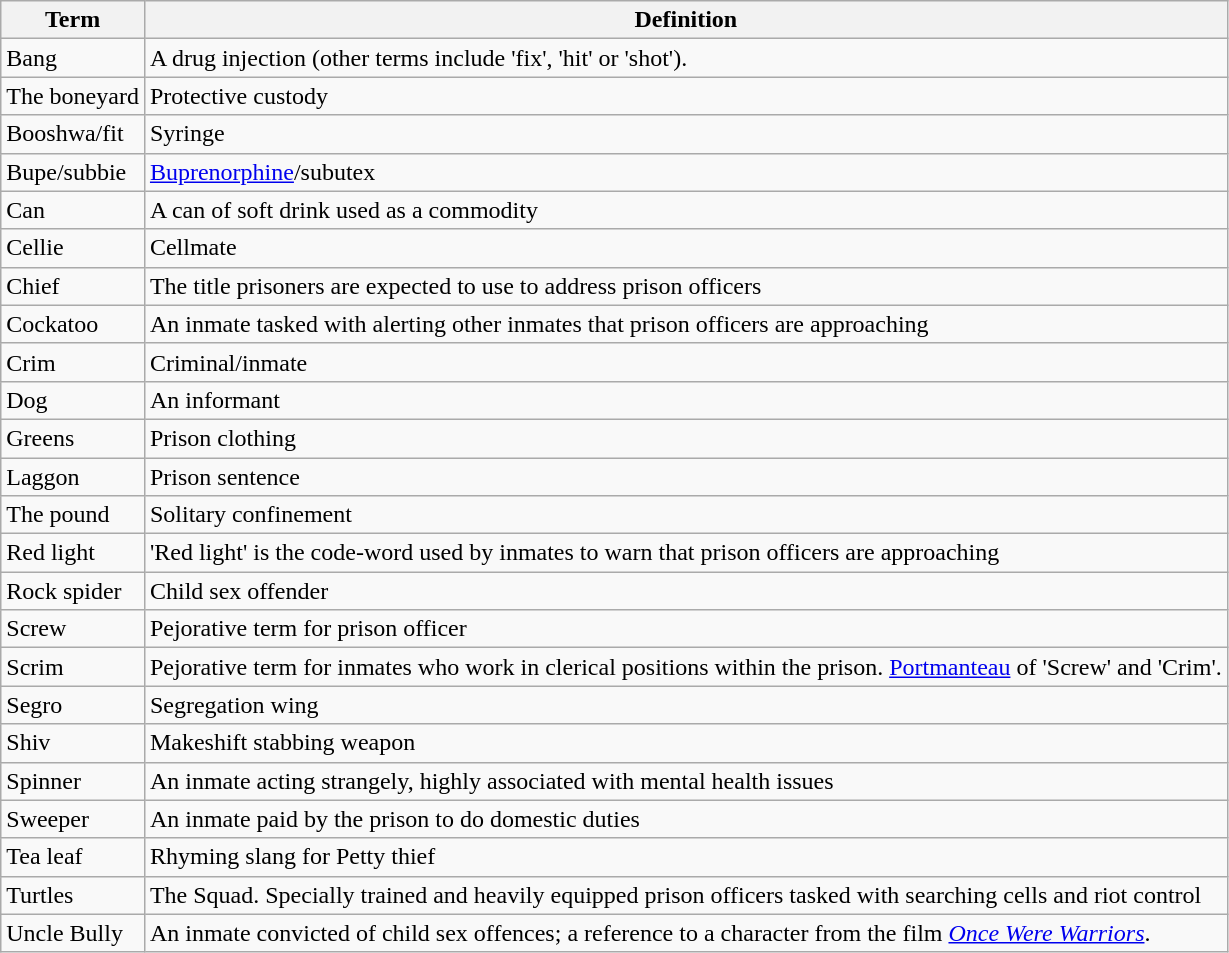<table class="wikitable">
<tr>
<th>Term</th>
<th>Definition</th>
</tr>
<tr>
<td>Bang</td>
<td>A drug injection (other terms include 'fix', 'hit' or 'shot').</td>
</tr>
<tr>
<td>The boneyard</td>
<td>Protective custody</td>
</tr>
<tr>
<td>Booshwa/fit</td>
<td>Syringe</td>
</tr>
<tr>
<td>Bupe/subbie</td>
<td><a href='#'>Buprenorphine</a>/subutex</td>
</tr>
<tr>
<td>Can</td>
<td>A can of soft drink used as a commodity</td>
</tr>
<tr>
<td>Cellie</td>
<td>Cellmate</td>
</tr>
<tr>
<td>Chief</td>
<td>The title prisoners are expected to use to address prison officers</td>
</tr>
<tr>
<td>Cockatoo</td>
<td>An inmate tasked with alerting other inmates that prison officers are approaching</td>
</tr>
<tr>
<td>Crim</td>
<td>Criminal/inmate</td>
</tr>
<tr>
<td>Dog</td>
<td>An informant</td>
</tr>
<tr>
<td>Greens</td>
<td>Prison clothing</td>
</tr>
<tr>
<td>Laggon</td>
<td>Prison sentence</td>
</tr>
<tr>
<td>The pound</td>
<td>Solitary confinement</td>
</tr>
<tr>
<td>Red light</td>
<td>'Red light' is the code-word used by inmates to warn that prison officers are approaching</td>
</tr>
<tr>
<td>Rock spider</td>
<td>Child sex offender</td>
</tr>
<tr>
<td>Screw</td>
<td>Pejorative term for prison officer</td>
</tr>
<tr>
<td>Scrim</td>
<td>Pejorative term for inmates who work in clerical positions within the prison. <a href='#'>Portmanteau</a> of 'Screw' and 'Crim'.</td>
</tr>
<tr>
<td>Segro</td>
<td>Segregation wing</td>
</tr>
<tr>
<td>Shiv</td>
<td>Makeshift stabbing weapon</td>
</tr>
<tr>
<td>Spinner</td>
<td>An inmate acting strangely, highly associated with mental health issues</td>
</tr>
<tr>
<td>Sweeper</td>
<td>An inmate paid by the prison to do domestic duties</td>
</tr>
<tr>
<td>Tea leaf</td>
<td>Rhyming slang for Petty thief</td>
</tr>
<tr>
<td>Turtles</td>
<td>The Squad. Specially trained and heavily equipped prison officers tasked with searching cells and riot control</td>
</tr>
<tr>
<td>Uncle Bully</td>
<td>An inmate convicted of child sex offences; a reference to a character from the film <em><a href='#'>Once Were Warriors</a></em>.</td>
</tr>
</table>
